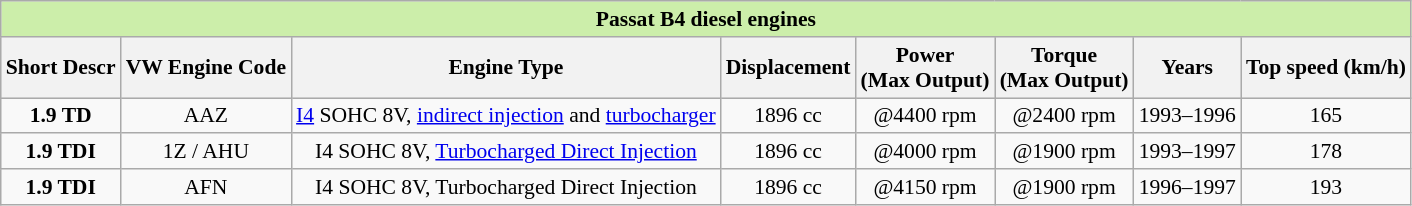<table class="wikitable collapsible collapsed" cellpadding="0" style="text-align:center; font-size:90%;">
<tr>
<th colspan="8" style="width:400px; background:#cea;">Passat B4 diesel engines</th>
</tr>
<tr style="background:#dcdcdc; text-align:center; vertical-align:middle;">
<th>Short Descr</th>
<th>VW Engine Code</th>
<th>Engine Type</th>
<th>Displacement</th>
<th>Power <br>(Max Output)</th>
<th>Torque <br>(Max Output)</th>
<th>Years</th>
<th>Top speed (km/h)</th>
</tr>
<tr>
<td><strong>1.9 TD</strong></td>
<td>AAZ</td>
<td><a href='#'>I4</a> SOHC 8V, <a href='#'>indirect injection</a> and <a href='#'>turbocharger</a></td>
<td>1896 cc</td>
<td> @4400 rpm</td>
<td> @2400 rpm</td>
<td>1993–1996</td>
<td>165</td>
</tr>
<tr>
<td><strong>1.9 TDI</strong></td>
<td>1Z / AHU</td>
<td>I4 SOHC 8V, <a href='#'>Turbocharged Direct Injection</a></td>
<td>1896 cc</td>
<td> @4000 rpm</td>
<td> @1900 rpm</td>
<td>1993–1997</td>
<td>178</td>
</tr>
<tr>
<td><strong>1.9 TDI</strong></td>
<td>AFN</td>
<td>I4 SOHC 8V, Turbocharged Direct Injection</td>
<td>1896 cc</td>
<td> @4150 rpm</td>
<td> @1900 rpm</td>
<td>1996–1997</td>
<td>193</td>
</tr>
</table>
